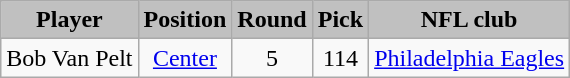<table class="wikitable" style="text-align:center;">
<tr style="background:#C0C0C0;">
<td><strong>Player</strong></td>
<td><strong>Position</strong></td>
<td><strong>Round</strong></td>
<td><strong>Pick</strong></td>
<td><strong>NFL club</strong></td>
</tr>
<tr align="center" bgcolor="">
<td>Bob Van Pelt</td>
<td><a href='#'>Center</a></td>
<td>5</td>
<td>114</td>
<td><a href='#'>Philadelphia Eagles</a></td>
</tr>
</table>
